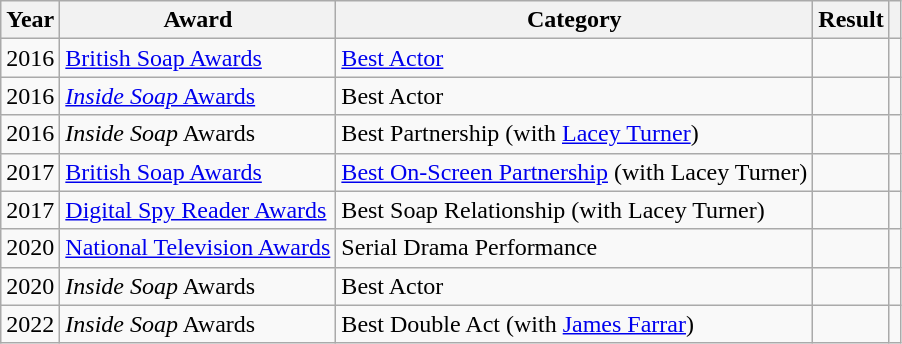<table class="wikitable sortable">
<tr>
<th>Year</th>
<th>Award</th>
<th>Category</th>
<th>Result</th>
<th scope=col class=unsortable></th>
</tr>
<tr>
<td>2016</td>
<td><a href='#'>British Soap Awards</a></td>
<td><a href='#'>Best Actor</a></td>
<td></td>
<td align="center"></td>
</tr>
<tr>
<td>2016</td>
<td><a href='#'><em>Inside Soap</em> Awards</a></td>
<td>Best Actor</td>
<td></td>
<td align="center"></td>
</tr>
<tr>
<td>2016</td>
<td><em>Inside Soap</em> Awards</td>
<td>Best Partnership (with <a href='#'>Lacey Turner</a>)</td>
<td></td>
<td align="center"></td>
</tr>
<tr>
<td>2017</td>
<td><a href='#'>British Soap Awards</a></td>
<td><a href='#'>Best On-Screen Partnership</a> (with Lacey Turner)</td>
<td></td>
<td align="center"></td>
</tr>
<tr>
<td>2017</td>
<td><a href='#'>Digital Spy Reader Awards</a></td>
<td>Best Soap Relationship (with Lacey Turner)</td>
<td></td>
<td align="center"></td>
</tr>
<tr>
<td>2020</td>
<td><a href='#'>National Television Awards</a></td>
<td>Serial Drama Performance</td>
<td></td>
<td align="center"></td>
</tr>
<tr>
<td>2020</td>
<td><em>Inside Soap</em> Awards</td>
<td>Best Actor</td>
<td></td>
<td align="center"></td>
</tr>
<tr>
<td>2022</td>
<td><em>Inside Soap</em> Awards</td>
<td>Best Double Act (with <a href='#'>James Farrar</a>)</td>
<td></td>
<td align="center"></td>
</tr>
</table>
